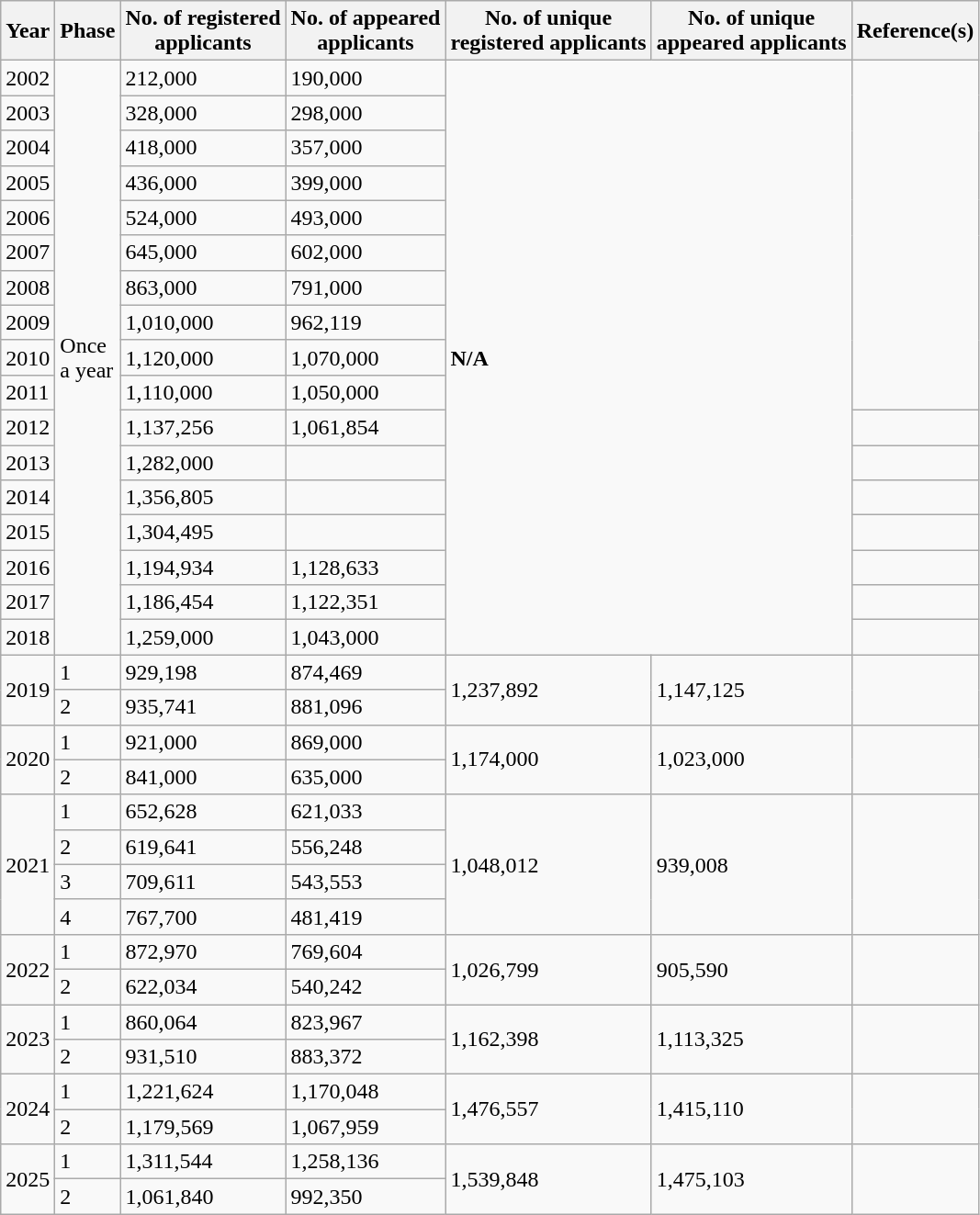<table class="wikitable">
<tr>
<th>Year</th>
<th>Phase</th>
<th>No. of registered<br>applicants</th>
<th>No. of appeared<br>applicants</th>
<th>No. of unique<br>registered applicants</th>
<th>No. of unique<br>appeared applicants</th>
<th>Reference(s)</th>
</tr>
<tr>
<td>2002</td>
<td rowspan="17">Once<br>a year</td>
<td>212,000</td>
<td>190,000</td>
<td colspan="2" rowspan="17"><strong>N/A</strong></td>
<td rowspan="10"></td>
</tr>
<tr>
<td>2003</td>
<td>328,000</td>
<td>298,000</td>
</tr>
<tr>
<td>2004</td>
<td>418,000</td>
<td>357,000</td>
</tr>
<tr>
<td>2005</td>
<td>436,000</td>
<td>399,000</td>
</tr>
<tr>
<td>2006</td>
<td>524,000</td>
<td>493,000</td>
</tr>
<tr>
<td>2007</td>
<td>645,000</td>
<td>602,000</td>
</tr>
<tr>
<td>2008</td>
<td>863,000</td>
<td>791,000</td>
</tr>
<tr>
<td>2009</td>
<td>1,010,000</td>
<td>962,119</td>
</tr>
<tr>
<td>2010</td>
<td>1,120,000</td>
<td>1,070,000</td>
</tr>
<tr>
<td>2011</td>
<td>1,110,000</td>
<td>1,050,000</td>
</tr>
<tr>
<td>2012</td>
<td>1,137,256</td>
<td>1,061,854</td>
<td></td>
</tr>
<tr>
<td>2013</td>
<td>1,282,000</td>
<td></td>
<td></td>
</tr>
<tr>
<td>2014</td>
<td>1,356,805</td>
<td></td>
<td></td>
</tr>
<tr>
<td>2015</td>
<td>1,304,495</td>
<td></td>
<td></td>
</tr>
<tr>
<td>2016</td>
<td>1,194,934</td>
<td>1,128,633</td>
<td></td>
</tr>
<tr>
<td>2017</td>
<td>1,186,454</td>
<td>1,122,351</td>
<td></td>
</tr>
<tr>
<td>2018</td>
<td>1,259,000</td>
<td>1,043,000</td>
<td></td>
</tr>
<tr>
<td rowspan="2">2019</td>
<td>1</td>
<td>929,198</td>
<td>874,469</td>
<td rowspan="2">1,237,892</td>
<td rowspan="2">1,147,125</td>
<td rowspan="2"></td>
</tr>
<tr>
<td>2</td>
<td>935,741</td>
<td>881,096</td>
</tr>
<tr>
<td rowspan="2">2020</td>
<td>1</td>
<td>921,000</td>
<td>869,000</td>
<td rowspan="2">1,174,000</td>
<td rowspan="2">1,023,000</td>
<td rowspan="2"></td>
</tr>
<tr>
<td>2</td>
<td>841,000</td>
<td>635,000</td>
</tr>
<tr>
<td rowspan="4">2021</td>
<td>1</td>
<td>652,628</td>
<td>621,033</td>
<td rowspan="4">1,048,012</td>
<td rowspan="4">939,008</td>
<td rowspan="4"></td>
</tr>
<tr>
<td>2</td>
<td>619,641</td>
<td>556,248</td>
</tr>
<tr>
<td>3</td>
<td>709,611</td>
<td>543,553</td>
</tr>
<tr>
<td>4</td>
<td>767,700</td>
<td>481,419</td>
</tr>
<tr>
<td rowspan="2">2022</td>
<td>1</td>
<td>872,970</td>
<td>769,604</td>
<td rowspan="2">1,026,799</td>
<td rowspan="2">905,590</td>
<td rowspan="2"></td>
</tr>
<tr>
<td>2</td>
<td>622,034</td>
<td>540,242</td>
</tr>
<tr>
<td rowspan="2">2023</td>
<td>1</td>
<td>860,064</td>
<td>823,967</td>
<td rowspan="2">1,162,398</td>
<td rowspan="2">1,113,325</td>
<td rowspan="2"></td>
</tr>
<tr>
<td>2</td>
<td>931,510</td>
<td>883,372</td>
</tr>
<tr>
<td rowspan="2">2024</td>
<td>1</td>
<td>1,221,624</td>
<td>1,170,048</td>
<td rowspan="2">1,476,557</td>
<td rowspan="2">1,415,110</td>
<td rowspan="2"></td>
</tr>
<tr>
<td>2</td>
<td>1,179,569</td>
<td>1,067,959</td>
</tr>
<tr>
<td rowspan="2">2025</td>
<td>1</td>
<td>1,311,544</td>
<td>1,258,136</td>
<td rowspan="2">1,539,848</td>
<td rowspan="2">1,475,103</td>
<td rowspan="2"></td>
</tr>
<tr>
<td>2</td>
<td>1,061,840</td>
<td>992,350</td>
</tr>
</table>
